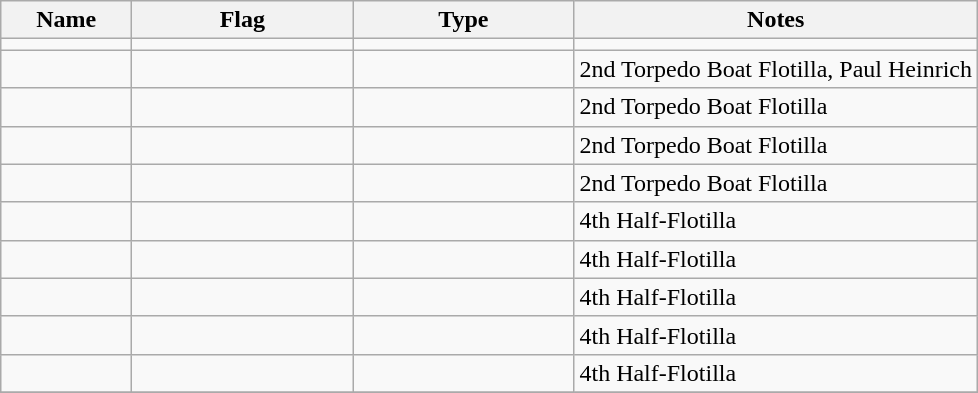<table class="wikitable sortable">
<tr>
<th scope="col" width="80px">Name</th>
<th scope="col" width="140px">Flag</th>
<th scope="col" width="140px">Type</th>
<th>Notes</th>
</tr>
<tr>
<td align="left"></td>
<td align="left"></td>
<td align="left"></td>
<td align="left"></td>
</tr>
<tr>
<td align="left"></td>
<td align="left"></td>
<td align="left"></td>
<td align="left">2nd Torpedo Boat Flotilla,  Paul Heinrich</td>
</tr>
<tr>
<td align="left"></td>
<td align="left"></td>
<td align="left"></td>
<td align="left">2nd Torpedo Boat Flotilla</td>
</tr>
<tr>
<td align="left"></td>
<td align="left"></td>
<td align="left"></td>
<td align="left">2nd Torpedo Boat Flotilla</td>
</tr>
<tr>
<td align="left"></td>
<td align="left"></td>
<td align="left"></td>
<td align="left">2nd Torpedo Boat Flotilla</td>
</tr>
<tr>
<td align="left"></td>
<td align="left"></td>
<td align="left"></td>
<td align="left">4th Half-Flotilla</td>
</tr>
<tr>
<td align="left"></td>
<td align="left"></td>
<td align="left"></td>
<td align="left">4th Half-Flotilla</td>
</tr>
<tr>
<td align="left"></td>
<td align="left"></td>
<td align="left"></td>
<td align="left">4th Half-Flotilla</td>
</tr>
<tr>
<td align="left"></td>
<td align="left"></td>
<td align="left"></td>
<td align="left">4th Half-Flotilla</td>
</tr>
<tr>
<td align="left"></td>
<td align="left"></td>
<td align="left"></td>
<td align="left">4th Half-Flotilla</td>
</tr>
<tr>
</tr>
</table>
